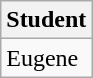<table class="wikitable">
<tr>
<th>Student</th>
</tr>
<tr>
<td>Eugene</td>
</tr>
</table>
